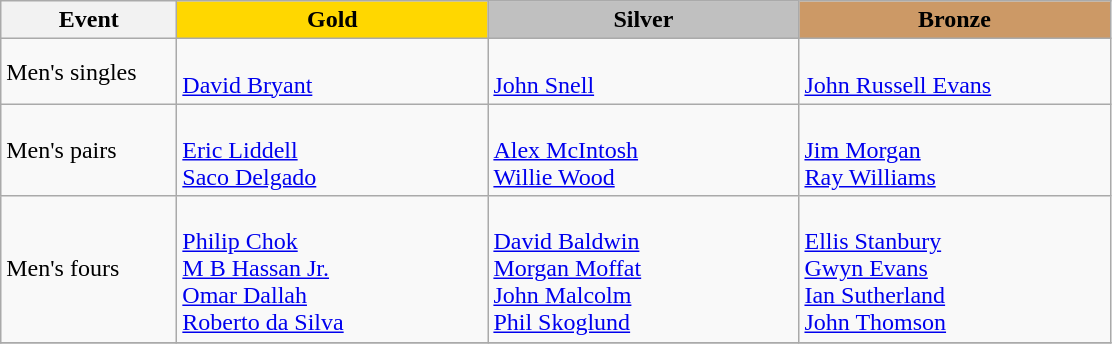<table class="wikitable" style="font-size: 100%">
<tr>
<th width=110>Event</th>
<th width=200 style="background-color: gold;">Gold</th>
<th width=200 style="background-color: silver;">Silver</th>
<th width=200 style="background-color: #cc9966;">Bronze</th>
</tr>
<tr>
<td>Men's singles</td>
<td> <br><a href='#'>David Bryant</a></td>
<td> <br><a href='#'>John Snell</a></td>
<td> <br><a href='#'>John Russell Evans</a></td>
</tr>
<tr>
<td>Men's pairs</td>
<td> <br><a href='#'>Eric Liddell</a> <br> <a href='#'>Saco Delgado</a></td>
<td> <br><a href='#'>Alex McIntosh</a> <br> <a href='#'>Willie Wood</a></td>
<td> <br><a href='#'>Jim Morgan</a> <br> <a href='#'>Ray Williams</a></td>
</tr>
<tr>
<td>Men's fours</td>
<td> <br><a href='#'>Philip Chok</a><br> <a href='#'>M B Hassan Jr.</a><br> <a href='#'>Omar Dallah</a><br> <a href='#'>Roberto da Silva</a></td>
<td> <br><a href='#'>David Baldwin</a><br> <a href='#'>Morgan Moffat</a><br> <a href='#'>John Malcolm</a><br> <a href='#'>Phil Skoglund</a></td>
<td><br><a href='#'>Ellis Stanbury</a><br> <a href='#'>Gwyn Evans</a><br> <a href='#'>Ian Sutherland</a><br> <a href='#'>John Thomson</a></td>
</tr>
<tr>
</tr>
</table>
